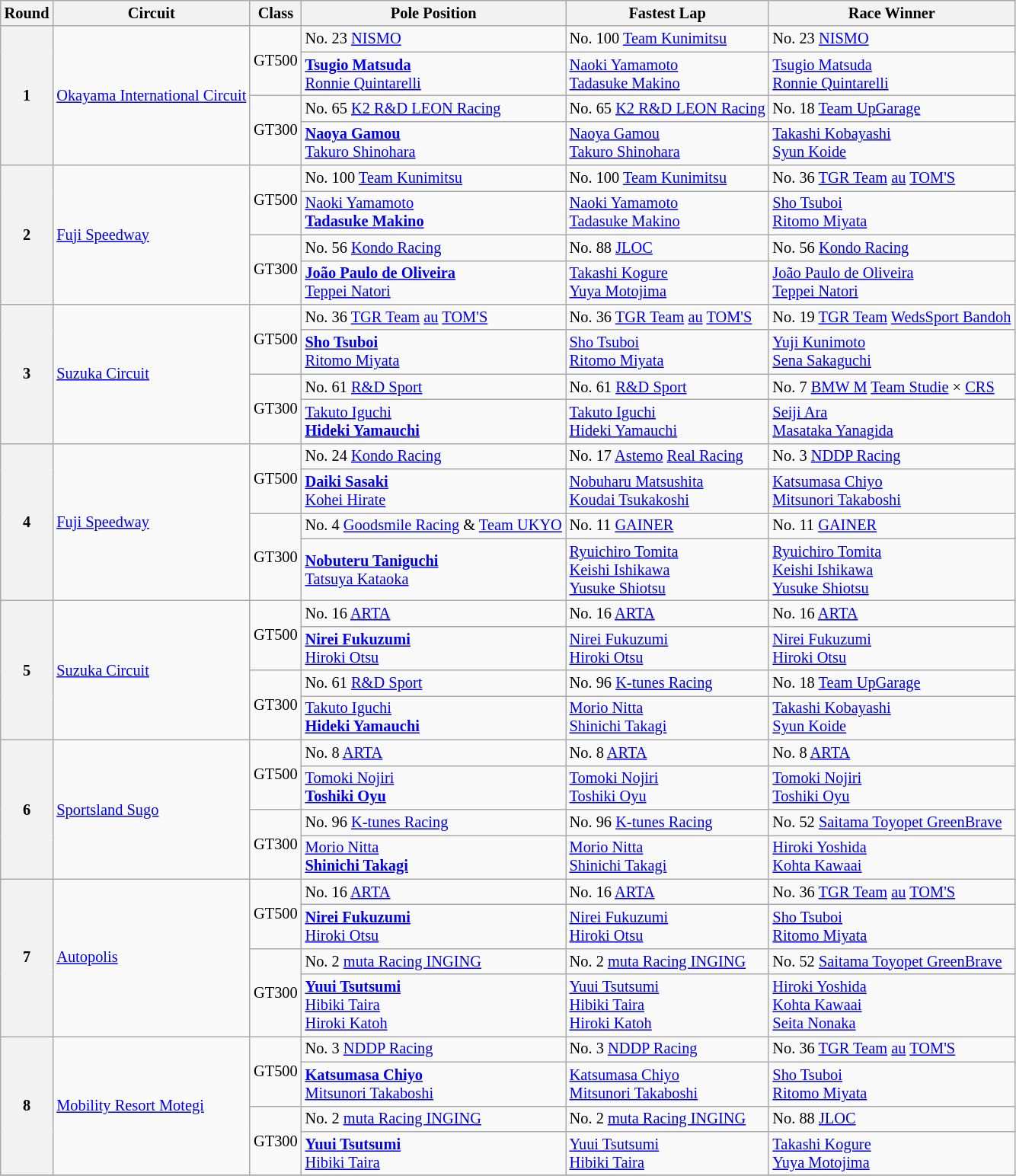<table class="wikitable" style="font-size:85%;">
<tr>
<th>Round</th>
<th>Circuit</th>
<th>Class</th>
<th>Pole Position</th>
<th>Fastest Lap</th>
<th>Race Winner</th>
</tr>
<tr>
<th rowspan="4">1</th>
<td rowspan="4"><a href='#'>Okayama International Circuit</a></td>
<td rowspan="2">GT500</td>
<td>No. 23 <a href='#'>NISMO</a></td>
<td>No. 100 <a href='#'>Team Kunimitsu</a></td>
<td>No. 23 <a href='#'>NISMO</a></td>
</tr>
<tr>
<td><strong> <a href='#'>Tsugio Matsuda</a></strong><br> <a href='#'>Ronnie Quintarelli</a></td>
<td> <a href='#'>Naoki Yamamoto</a><br> <a href='#'>Tadasuke Makino</a></td>
<td> <a href='#'>Tsugio Matsuda</a><br> <a href='#'>Ronnie Quintarelli</a></td>
</tr>
<tr>
<td rowspan="2">GT300</td>
<td>No. 65 <a href='#'>K2 R&D LEON Racing</a></td>
<td>No. 65 <a href='#'>K2 R&D LEON Racing</a></td>
<td>No. 18 <a href='#'>Team UpGarage</a></td>
</tr>
<tr>
<td> <strong><a href='#'>Naoya Gamou</a></strong><br> <a href='#'>Takuro Shinohara</a></td>
<td> <a href='#'>Naoya Gamou</a><br> <a href='#'>Takuro Shinohara</a></td>
<td> <a href='#'>Takashi Kobayashi</a><br> <a href='#'>Syun Koide</a></td>
</tr>
<tr>
<th rowspan="4">2</th>
<td rowspan="4"><a href='#'>Fuji Speedway</a></td>
<td rowspan="2">GT500</td>
<td>No. 100 <a href='#'>Team Kunimitsu</a></td>
<td>No. 100 <a href='#'>Team Kunimitsu</a></td>
<td>No. 36 <a href='#'>TGR Team</a> <a href='#'>au</a> <a href='#'>TOM'S</a></td>
</tr>
<tr>
<td> <a href='#'>Naoki Yamamoto</a><br><strong> <a href='#'>Tadasuke Makino</a></strong></td>
<td> <a href='#'>Naoki Yamamoto</a><br> <a href='#'>Tadasuke Makino</a></td>
<td> <a href='#'>Sho Tsuboi</a><br> <a href='#'>Ritomo Miyata</a></td>
</tr>
<tr>
<td rowspan="2">GT300</td>
<td>No. 56 <a href='#'>Kondo Racing</a></td>
<td>No. 88 <a href='#'>JLOC</a></td>
<td>No. 56 <a href='#'>Kondo Racing</a></td>
</tr>
<tr>
<td> <strong><a href='#'>João Paulo de Oliveira</a></strong><br> <a href='#'>Teppei Natori</a></td>
<td> <a href='#'>Takashi Kogure</a><br> <a href='#'>Yuya Motojima</a></td>
<td> <a href='#'>João Paulo de Oliveira</a><br> <a href='#'>Teppei Natori</a></td>
</tr>
<tr>
<th rowspan="4">3</th>
<td rowspan="4"><a href='#'>Suzuka Circuit</a></td>
<td rowspan="2">GT500</td>
<td>No. 36 <a href='#'>TGR Team</a> <a href='#'>au</a> <a href='#'>TOM'S</a></td>
<td>No. 36 <a href='#'>TGR Team</a> <a href='#'>au</a> <a href='#'>TOM'S</a></td>
<td>No. 19 <a href='#'>TGR Team</a> <a href='#'>WedsSport Bandoh</a></td>
</tr>
<tr>
<td> <strong><a href='#'>Sho Tsuboi</a></strong><br> <a href='#'>Ritomo Miyata</a></td>
<td> <a href='#'>Sho Tsuboi</a><br> <a href='#'>Ritomo Miyata</a></td>
<td> <a href='#'>Yuji Kunimoto</a><br> <a href='#'>Sena Sakaguchi</a></td>
</tr>
<tr>
<td rowspan="2">GT300</td>
<td>No. 61 <a href='#'>R&D Sport</a></td>
<td>No. 61 <a href='#'>R&D Sport</a></td>
<td>No. 7 <a href='#'>BMW M</a> <a href='#'>Team Studie</a> × <a href='#'>CRS</a></td>
</tr>
<tr>
<td> <a href='#'>Takuto Iguchi</a><br> <strong><a href='#'>Hideki Yamauchi</a></strong></td>
<td> <a href='#'>Takuto Iguchi</a><br> <a href='#'>Hideki Yamauchi</a></td>
<td> <a href='#'>Seiji Ara</a><br> <a href='#'>Masataka Yanagida</a></td>
</tr>
<tr>
<th rowspan="4">4</th>
<td rowspan="4"><a href='#'>Fuji Speedway</a></td>
<td rowspan="2">GT500</td>
<td>No. 24 <a href='#'>Kondo Racing</a></td>
<td>No. 17 <a href='#'>Astemo</a> <a href='#'>Real Racing</a></td>
<td>No. 3 <a href='#'>NDDP Racing</a></td>
</tr>
<tr>
<td> <strong><a href='#'>Daiki Sasaki</a></strong><br> <a href='#'>Kohei Hirate</a></td>
<td> <a href='#'>Nobuharu Matsushita</a><br> <a href='#'>Koudai Tsukakoshi</a></td>
<td> <a href='#'>Katsumasa Chiyo</a><br> <a href='#'>Mitsunori Takaboshi</a></td>
</tr>
<tr>
<td rowspan="2">GT300</td>
<td>No. 4 <a href='#'>Goodsmile Racing</a> & <a href='#'>Team UKYO</a></td>
<td>No. 11 <a href='#'>GAINER</a></td>
<td>No. 11 <a href='#'>GAINER</a></td>
</tr>
<tr>
<td> <strong><a href='#'>Nobuteru Taniguchi</a></strong><br> <a href='#'>Tatsuya Kataoka</a></td>
<td> <a href='#'>Ryuichiro Tomita</a><br> <a href='#'>Keishi Ishikawa</a><br> <a href='#'>Yusuke Shiotsu</a></td>
<td> <a href='#'>Ryuichiro Tomita</a><br> <a href='#'>Keishi Ishikawa</a><br> <a href='#'>Yusuke Shiotsu</a></td>
</tr>
<tr>
<th rowspan="4">5</th>
<td rowspan="4"><a href='#'>Suzuka Circuit</a></td>
<td rowspan="2">GT500</td>
<td>No. 16 <a href='#'>ARTA</a></td>
<td>No. 16 <a href='#'>ARTA</a></td>
<td>No. 16 <a href='#'>ARTA</a></td>
</tr>
<tr>
<td> <strong><a href='#'>Nirei Fukuzumi</a></strong><br> <a href='#'>Hiroki Otsu</a></td>
<td> <a href='#'>Nirei Fukuzumi</a><br> <a href='#'>Hiroki Otsu</a></td>
<td> <a href='#'>Nirei Fukuzumi</a><br> <a href='#'>Hiroki Otsu</a></td>
</tr>
<tr>
<td rowspan="2">GT300</td>
<td>No. 61 <a href='#'>R&D Sport</a></td>
<td>No. 96 <a href='#'>K-tunes Racing</a></td>
<td>No. 18 <a href='#'>Team UpGarage</a></td>
</tr>
<tr>
<td> <a href='#'>Takuto Iguchi</a><br> <strong><a href='#'>Hideki Yamauchi</a></strong></td>
<td> <a href='#'>Morio Nitta</a><br> <a href='#'>Shinichi Takagi</a></td>
<td> <a href='#'>Takashi Kobayashi</a><br> <a href='#'>Syun Koide</a></td>
</tr>
<tr>
<th rowspan="4">6</th>
<td rowspan="4"><a href='#'>Sportsland Sugo</a></td>
<td rowspan="2">GT500</td>
<td>No. 8 <a href='#'>ARTA</a></td>
<td>No. 8 <a href='#'>ARTA</a></td>
<td>No. 8 <a href='#'>ARTA</a></td>
</tr>
<tr>
<td> <a href='#'>Tomoki Nojiri</a><br> <strong><a href='#'>Toshiki Oyu</a></strong></td>
<td> <a href='#'>Tomoki Nojiri</a><br> <a href='#'>Toshiki Oyu</a></td>
<td> <a href='#'>Tomoki Nojiri</a><br> <a href='#'>Toshiki Oyu</a></td>
</tr>
<tr>
<td rowspan="2">GT300</td>
<td>No. 96 <a href='#'>K-tunes Racing</a></td>
<td>No. 96 <a href='#'>K-tunes Racing</a></td>
<td>No. 52 <a href='#'>Saitama Toyopet GreenBrave</a></td>
</tr>
<tr>
<td> <a href='#'>Morio Nitta</a><br> <strong><a href='#'>Shinichi Takagi</a></strong></td>
<td> <a href='#'>Morio Nitta</a><br> <a href='#'>Shinichi Takagi</a></td>
<td> <a href='#'>Hiroki Yoshida</a><br> <a href='#'>Kohta Kawaai</a></td>
</tr>
<tr>
<th rowspan="4">7</th>
<td rowspan="4"><a href='#'>Autopolis</a></td>
<td rowspan="2">GT500</td>
<td>No. 16 <a href='#'>ARTA</a></td>
<td>No. 16 <a href='#'>ARTA</a></td>
<td>No. 36 <a href='#'>TGR Team</a> <a href='#'>au</a> <a href='#'>TOM'S</a></td>
</tr>
<tr>
<td> <strong><a href='#'>Nirei Fukuzumi</a></strong><br> <a href='#'>Hiroki Otsu</a></td>
<td> <a href='#'>Nirei Fukuzumi</a><br> <a href='#'>Hiroki Otsu</a></td>
<td> <a href='#'>Sho Tsuboi</a><br> <a href='#'>Ritomo Miyata</a></td>
</tr>
<tr>
<td rowspan="2">GT300</td>
<td>No. 2 <a href='#'>muta Racing INGING</a></td>
<td>No. 2 <a href='#'>muta Racing INGING</a></td>
<td>No. 52 <a href='#'>Saitama Toyopet GreenBrave</a></td>
</tr>
<tr>
<td> <strong><a href='#'>Yuui Tsutsumi</a></strong><br> <a href='#'>Hibiki Taira</a><br> <a href='#'>Hiroki Katoh</a></td>
<td> <a href='#'>Yuui Tsutsumi</a><br> <a href='#'>Hibiki Taira</a><br> <a href='#'>Hiroki Katoh</a></td>
<td> <a href='#'>Hiroki Yoshida</a><br> <a href='#'>Kohta Kawaai</a><br> <a href='#'>Seita Nonaka</a></td>
</tr>
<tr>
<th rowspan="4">8</th>
<td rowspan="4"><a href='#'>Mobility Resort Motegi</a></td>
<td rowspan="2">GT500</td>
<td>No. 3 <a href='#'>NDDP Racing</a></td>
<td>No. 3 <a href='#'>NDDP Racing</a></td>
<td>No. 36 <a href='#'>TGR Team</a> <a href='#'>au</a> <a href='#'>TOM'S</a></td>
</tr>
<tr>
<td> <strong><a href='#'>Katsumasa Chiyo</a></strong><br> <a href='#'>Mitsunori Takaboshi</a></td>
<td> <a href='#'>Katsumasa Chiyo</a><br> <a href='#'>Mitsunori Takaboshi</a></td>
<td> <a href='#'>Sho Tsuboi</a><br> <a href='#'>Ritomo Miyata</a></td>
</tr>
<tr>
<td rowspan="2">GT300</td>
<td>No. 2 <a href='#'>muta Racing INGING</a></td>
<td>No. 2 <a href='#'>muta Racing INGING</a></td>
<td>No. 88 <a href='#'>JLOC</a></td>
</tr>
<tr>
<td> <strong><a href='#'>Yuui Tsutsumi</a></strong><br> <a href='#'>Hibiki Taira</a></td>
<td> <a href='#'>Yuui Tsutsumi</a><br> <a href='#'>Hibiki Taira</a></td>
<td> <a href='#'>Takashi Kogure</a><br> <a href='#'>Yuya Motojima</a></td>
</tr>
<tr>
</tr>
</table>
